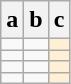<table class="wikitable">
<tr>
<th>a</th>
<th>b</th>
<th>c</th>
</tr>
<tr>
<td></td>
<td></td>
<td style="background:papayawhip"></td>
</tr>
<tr>
<td></td>
<td></td>
<td style="background:papayawhip"></td>
</tr>
<tr>
<td></td>
<td></td>
<td style="background:papayawhip"></td>
</tr>
<tr>
<td></td>
<td></td>
<td style="background:papayawhip"></td>
</tr>
</table>
